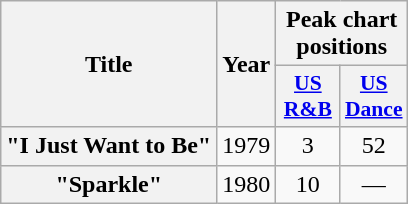<table class="wikitable plainrowheaders" style="text-align:center;">
<tr>
<th scope="col" rowspan="2">Title</th>
<th scope="col" rowspan="2">Year</th>
<th scope="col" colspan="2">Peak chart positions</th>
</tr>
<tr>
<th scope="col" style="width:2.5em;font-size:90%;"><a href='#'>US R&B</a><br></th>
<th scope="col" style="width:2.5em;font-size:90%;"><a href='#'>US Dance</a><br></th>
</tr>
<tr>
<th scope="row">"I Just Want to Be"</th>
<td>1979</td>
<td>3</td>
<td>52</td>
</tr>
<tr>
<th scope="row">"Sparkle"</th>
<td>1980</td>
<td>10</td>
<td>—</td>
</tr>
</table>
